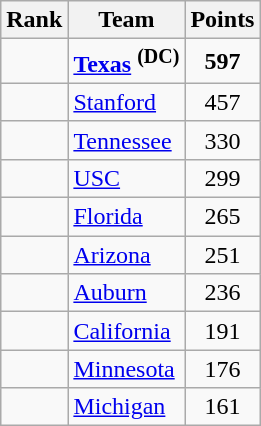<table class="wikitable sortable" style="text-align:center">
<tr>
<th>Rank</th>
<th>Team</th>
<th>Points</th>
</tr>
<tr>
<td></td>
<td align=left><strong><a href='#'>Texas</a></strong> <sup><strong>(DC)</strong></sup></td>
<td><strong>597</strong></td>
</tr>
<tr>
<td></td>
<td align=left><a href='#'>Stanford</a></td>
<td>457</td>
</tr>
<tr>
<td></td>
<td align=left><a href='#'>Tennessee</a></td>
<td>330</td>
</tr>
<tr>
<td></td>
<td align=left><a href='#'>USC</a></td>
<td>299</td>
</tr>
<tr>
<td></td>
<td align=left><a href='#'>Florida</a></td>
<td>265</td>
</tr>
<tr>
<td></td>
<td align=left><a href='#'>Arizona</a></td>
<td>251</td>
</tr>
<tr>
<td></td>
<td align=left><a href='#'>Auburn</a></td>
<td>236</td>
</tr>
<tr>
<td></td>
<td align=left><a href='#'>California</a></td>
<td>191</td>
</tr>
<tr>
<td></td>
<td align=left><a href='#'>Minnesota</a></td>
<td>176</td>
</tr>
<tr>
<td></td>
<td align=left><a href='#'>Michigan</a></td>
<td>161</td>
</tr>
</table>
